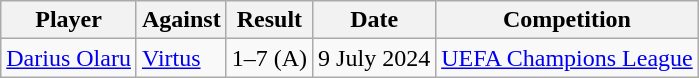<table class="wikitable sortable">
<tr>
<th>Player</th>
<th>Against</th>
<th>Result</th>
<th>Date</th>
<th>Competition</th>
</tr>
<tr>
<td> <a href='#'>Darius Olaru</a></td>
<td> <a href='#'>Virtus</a></td>
<td align=center>1–7 (A)</td>
<td>9 July 2024</td>
<td align=center><a href='#'>UEFA Champions League</a></td>
</tr>
</table>
